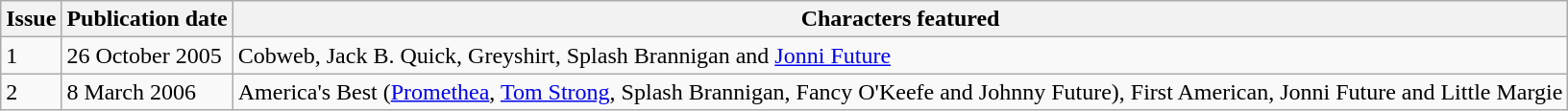<table class="wikitable plainrowheaders">
<tr>
<th>Issue</th>
<th>Publication date</th>
<th>Characters featured</th>
</tr>
<tr>
<td>1</td>
<td>26 October 2005</td>
<td>Cobweb, Jack B. Quick, Greyshirt, Splash Brannigan and <a href='#'>Jonni Future</a></td>
</tr>
<tr>
<td>2</td>
<td>8 March 2006</td>
<td>America's Best (<a href='#'>Promethea</a>, <a href='#'>Tom Strong</a>, Splash Brannigan, Fancy O'Keefe and Johnny Future), First American, Jonni Future and Little Margie</td>
</tr>
</table>
